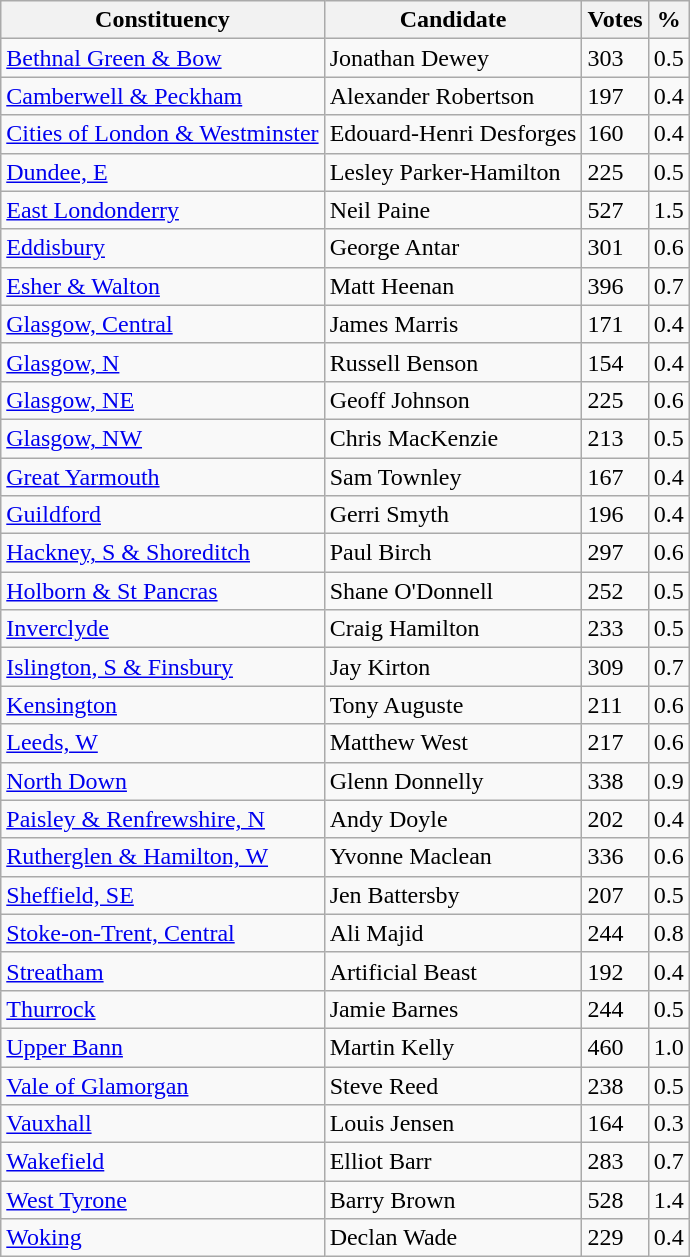<table class="wikitable sortable">
<tr>
<th>Constituency</th>
<th>Candidate</th>
<th>Votes</th>
<th>%</th>
</tr>
<tr>
<td><a href='#'>Bethnal Green & Bow</a></td>
<td>Jonathan Dewey</td>
<td>303</td>
<td>0.5</td>
</tr>
<tr>
<td><a href='#'>Camberwell & Peckham</a></td>
<td>Alexander Robertson</td>
<td>197</td>
<td>0.4</td>
</tr>
<tr>
<td><a href='#'>Cities of London & Westminster</a></td>
<td>Edouard-Henri Desforges</td>
<td>160</td>
<td>0.4</td>
</tr>
<tr>
<td><a href='#'>Dundee, E</a></td>
<td>Lesley Parker-Hamilton</td>
<td>225</td>
<td>0.5</td>
</tr>
<tr>
<td><a href='#'>East Londonderry</a></td>
<td>Neil Paine</td>
<td>527</td>
<td>1.5</td>
</tr>
<tr>
<td><a href='#'>Eddisbury</a></td>
<td>George Antar</td>
<td>301</td>
<td>0.6</td>
</tr>
<tr>
<td><a href='#'>Esher & Walton</a></td>
<td>Matt Heenan</td>
<td>396</td>
<td>0.7</td>
</tr>
<tr>
<td><a href='#'>Glasgow, Central</a></td>
<td>James Marris</td>
<td>171</td>
<td>0.4</td>
</tr>
<tr>
<td><a href='#'>Glasgow, N</a></td>
<td>Russell Benson</td>
<td>154</td>
<td>0.4</td>
</tr>
<tr>
<td><a href='#'>Glasgow, NE</a></td>
<td>Geoff Johnson</td>
<td>225</td>
<td>0.6</td>
</tr>
<tr>
<td><a href='#'>Glasgow, NW</a></td>
<td>Chris MacKenzie</td>
<td>213</td>
<td>0.5</td>
</tr>
<tr>
<td><a href='#'>Great Yarmouth</a></td>
<td>Sam Townley</td>
<td>167</td>
<td>0.4</td>
</tr>
<tr>
<td><a href='#'>Guildford</a></td>
<td>Gerri Smyth</td>
<td>196</td>
<td>0.4</td>
</tr>
<tr>
<td><a href='#'>Hackney, S & Shoreditch</a></td>
<td>Paul Birch</td>
<td>297</td>
<td>0.6</td>
</tr>
<tr>
<td><a href='#'>Holborn & St Pancras</a></td>
<td>Shane O'Donnell</td>
<td>252</td>
<td>0.5</td>
</tr>
<tr>
<td><a href='#'>Inverclyde</a></td>
<td>Craig Hamilton</td>
<td>233</td>
<td>0.5</td>
</tr>
<tr>
<td><a href='#'>Islington, S & Finsbury</a></td>
<td>Jay Kirton</td>
<td>309</td>
<td>0.7</td>
</tr>
<tr>
<td><a href='#'>Kensington</a></td>
<td>Tony Auguste</td>
<td>211</td>
<td>0.6</td>
</tr>
<tr>
<td><a href='#'>Leeds, W</a></td>
<td>Matthew West</td>
<td>217</td>
<td>0.6</td>
</tr>
<tr>
<td><a href='#'>North Down</a></td>
<td>Glenn Donnelly</td>
<td>338</td>
<td>0.9</td>
</tr>
<tr>
<td><a href='#'>Paisley & Renfrewshire, N</a></td>
<td>Andy Doyle</td>
<td>202</td>
<td>0.4</td>
</tr>
<tr>
<td><a href='#'>Rutherglen & Hamilton, W</a></td>
<td>Yvonne Maclean</td>
<td>336</td>
<td>0.6</td>
</tr>
<tr>
<td><a href='#'>Sheffield, SE</a></td>
<td>Jen Battersby</td>
<td>207</td>
<td>0.5</td>
</tr>
<tr>
<td><a href='#'>Stoke-on-Trent, Central</a></td>
<td>Ali Majid</td>
<td>244</td>
<td>0.8</td>
</tr>
<tr>
<td><a href='#'>Streatham</a></td>
<td>Artificial Beast</td>
<td>192</td>
<td>0.4</td>
</tr>
<tr>
<td><a href='#'>Thurrock</a></td>
<td>Jamie Barnes</td>
<td>244</td>
<td>0.5</td>
</tr>
<tr>
<td><a href='#'>Upper Bann</a></td>
<td>Martin Kelly</td>
<td>460</td>
<td>1.0</td>
</tr>
<tr>
<td><a href='#'>Vale of Glamorgan</a></td>
<td>Steve Reed</td>
<td>238</td>
<td>0.5</td>
</tr>
<tr>
<td><a href='#'>Vauxhall</a></td>
<td>Louis Jensen</td>
<td>164</td>
<td>0.3</td>
</tr>
<tr>
<td><a href='#'>Wakefield</a></td>
<td>Elliot Barr</td>
<td>283</td>
<td>0.7</td>
</tr>
<tr>
<td><a href='#'>West Tyrone</a></td>
<td>Barry Brown</td>
<td>528</td>
<td>1.4</td>
</tr>
<tr>
<td><a href='#'>Woking</a></td>
<td>Declan Wade</td>
<td>229</td>
<td>0.4</td>
</tr>
</table>
